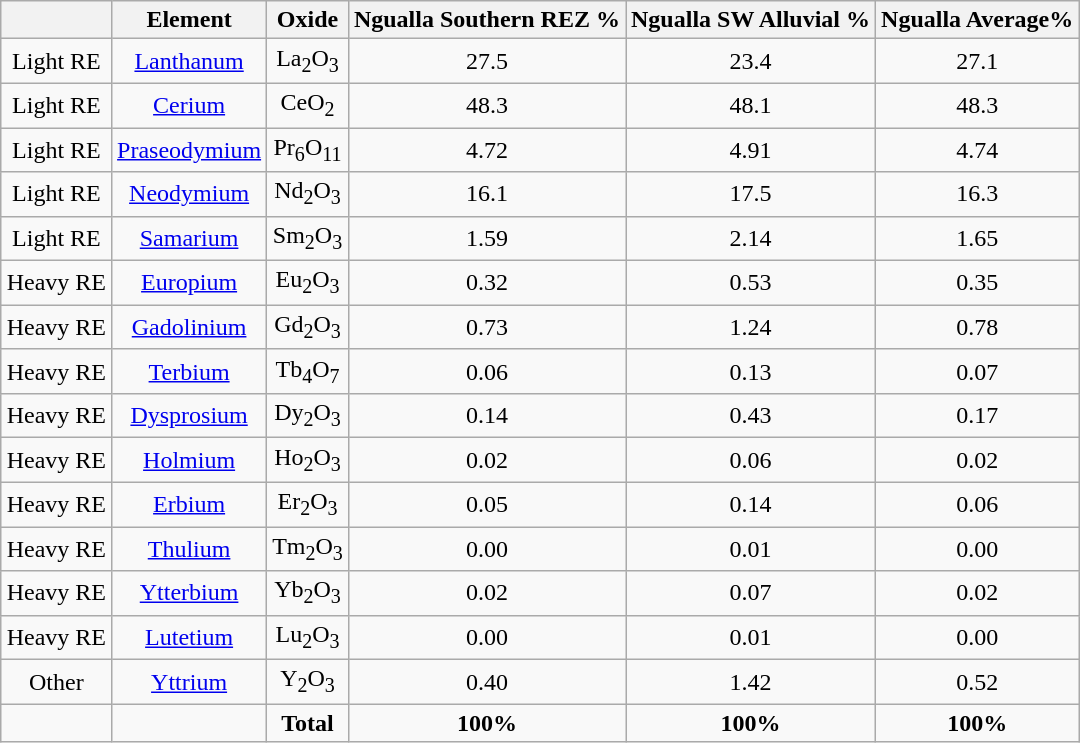<table class="wikitable" style="text-align: center;margin: 1em auto 1em auto;">
<tr>
<th></th>
<th>Element</th>
<th>Oxide</th>
<th>Ngualla Southern REZ %</th>
<th>Ngualla SW Alluvial %</th>
<th>Ngualla Average%</th>
</tr>
<tr>
<td>Light RE</td>
<td><a href='#'>Lanthanum</a></td>
<td>La<sub>2</sub>O<sub>3</sub></td>
<td>27.5</td>
<td>23.4</td>
<td>27.1</td>
</tr>
<tr>
<td>Light RE</td>
<td><a href='#'>Cerium</a></td>
<td>CeO<sub>2</sub></td>
<td>48.3</td>
<td>48.1</td>
<td>48.3</td>
</tr>
<tr>
<td>Light RE</td>
<td><a href='#'>Praseodymium</a></td>
<td>Pr<sub>6</sub>O<sub>11</sub></td>
<td>4.72</td>
<td>4.91</td>
<td>4.74</td>
</tr>
<tr>
<td>Light RE</td>
<td><a href='#'>Neodymium</a></td>
<td>Nd<sub>2</sub>O<sub>3</sub></td>
<td>16.1</td>
<td>17.5</td>
<td>16.3</td>
</tr>
<tr>
<td>Light RE</td>
<td><a href='#'>Samarium</a></td>
<td>Sm<sub>2</sub>O<sub>3</sub></td>
<td>1.59</td>
<td>2.14</td>
<td>1.65</td>
</tr>
<tr>
<td>Heavy RE</td>
<td><a href='#'>Europium</a></td>
<td>Eu<sub>2</sub>O<sub>3</sub></td>
<td>0.32</td>
<td>0.53</td>
<td>0.35</td>
</tr>
<tr>
<td>Heavy RE</td>
<td><a href='#'>Gadolinium</a></td>
<td>Gd<sub>2</sub>O<sub>3</sub></td>
<td>0.73</td>
<td>1.24</td>
<td>0.78</td>
</tr>
<tr>
<td>Heavy RE</td>
<td><a href='#'>Terbium</a></td>
<td>Tb<sub>4</sub>O<sub>7</sub></td>
<td>0.06</td>
<td>0.13</td>
<td>0.07</td>
</tr>
<tr>
<td>Heavy RE</td>
<td><a href='#'>Dysprosium</a></td>
<td>Dy<sub>2</sub>O<sub>3</sub></td>
<td>0.14</td>
<td>0.43</td>
<td>0.17</td>
</tr>
<tr>
<td>Heavy RE</td>
<td><a href='#'>Holmium</a></td>
<td>Ho<sub>2</sub>O<sub>3</sub></td>
<td>0.02</td>
<td>0.06</td>
<td>0.02</td>
</tr>
<tr>
<td>Heavy RE</td>
<td><a href='#'>Erbium</a></td>
<td>Er<sub>2</sub>O<sub>3</sub></td>
<td>0.05</td>
<td>0.14</td>
<td>0.06</td>
</tr>
<tr>
<td>Heavy RE</td>
<td><a href='#'>Thulium</a></td>
<td>Tm<sub>2</sub>O<sub>3</sub></td>
<td>0.00</td>
<td>0.01</td>
<td>0.00</td>
</tr>
<tr>
<td>Heavy RE</td>
<td><a href='#'>Ytterbium</a></td>
<td>Yb<sub>2</sub>O<sub>3</sub></td>
<td>0.02</td>
<td>0.07</td>
<td>0.02</td>
</tr>
<tr>
<td>Heavy RE</td>
<td><a href='#'>Lutetium</a></td>
<td>Lu<sub>2</sub>O<sub>3</sub></td>
<td>0.00</td>
<td>0.01</td>
<td>0.00</td>
</tr>
<tr>
<td>Other</td>
<td><a href='#'>Yttrium</a></td>
<td>Y<sub>2</sub>O<sub>3</sub></td>
<td>0.40</td>
<td>1.42</td>
<td>0.52</td>
</tr>
<tr>
<td></td>
<td></td>
<td><strong>Total</strong></td>
<td><strong>100%</strong></td>
<td><strong>100%</strong></td>
<td><strong>100%</strong></td>
</tr>
</table>
